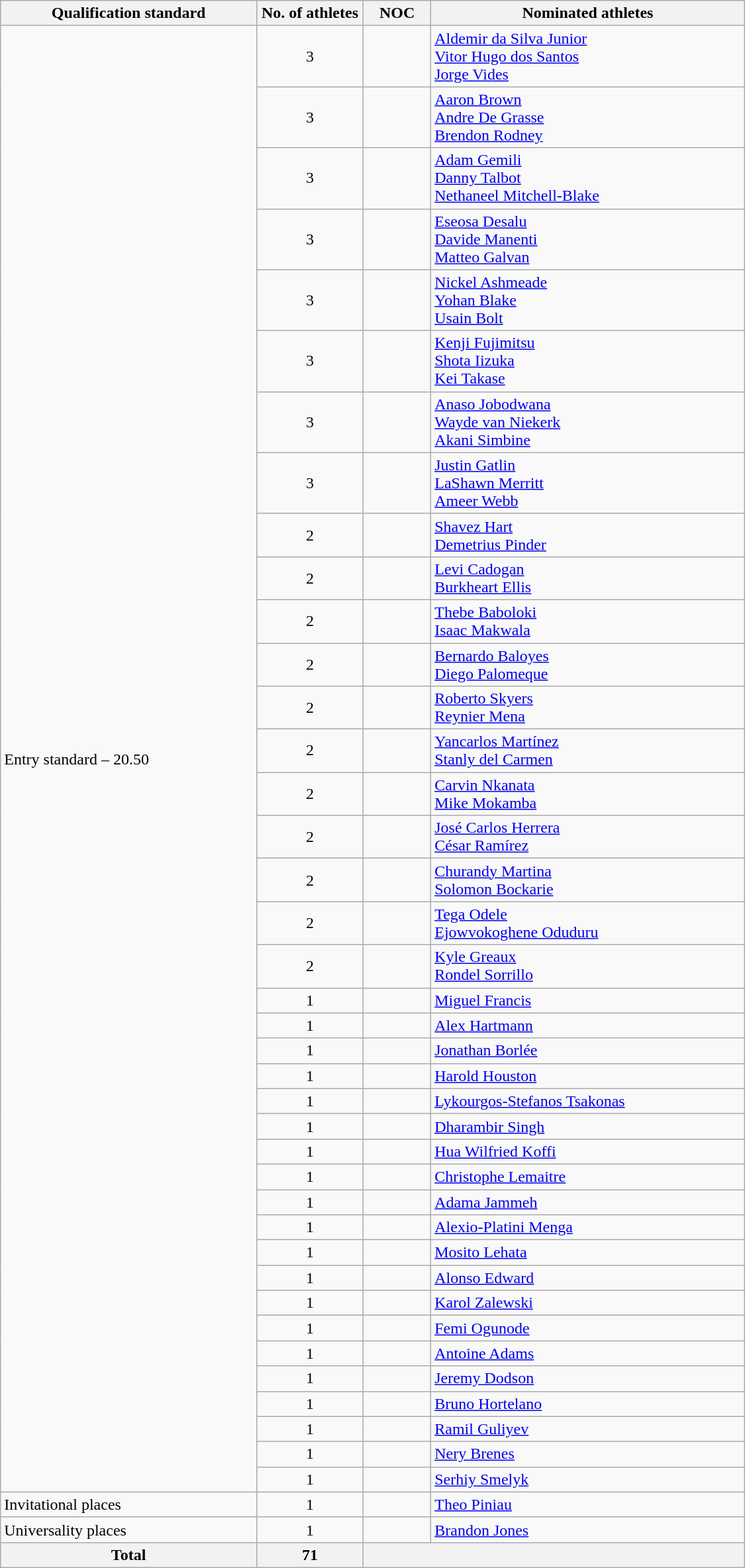<table class="wikitable"  style="text-align:left; width:750px;">
<tr>
<th>Qualification standard</th>
<th width=100>No. of athletes</th>
<th>NOC</th>
<th>Nominated athletes</th>
</tr>
<tr>
<td rowspan=39>Entry standard – 20.50</td>
<td style="text-align:center;">3</td>
<td></td>
<td><a href='#'>Aldemir da Silva Junior</a><br><a href='#'>Vitor Hugo dos Santos</a><br><a href='#'>Jorge Vides</a></td>
</tr>
<tr>
<td style="text-align:center;">3</td>
<td></td>
<td><a href='#'>Aaron Brown</a><br><a href='#'>Andre De Grasse</a><br><a href='#'>Brendon Rodney</a></td>
</tr>
<tr>
<td style="text-align:center;">3</td>
<td></td>
<td><a href='#'>Adam Gemili</a><br><a href='#'>Danny Talbot</a><br><a href='#'>Nethaneel Mitchell-Blake</a></td>
</tr>
<tr>
<td style="text-align:center;">3</td>
<td></td>
<td><a href='#'>Eseosa Desalu</a> <br> <a href='#'>Davide Manenti</a> <br> <a href='#'>Matteo Galvan</a></td>
</tr>
<tr>
<td style="text-align:center;">3</td>
<td></td>
<td><a href='#'>Nickel Ashmeade</a><br><a href='#'>Yohan Blake</a><br><a href='#'>Usain Bolt</a></td>
</tr>
<tr>
<td style="text-align:center;">3</td>
<td></td>
<td><a href='#'>Kenji Fujimitsu</a><br><a href='#'>Shota Iizuka</a><br><a href='#'>Kei Takase</a></td>
</tr>
<tr>
<td style="text-align:center;">3</td>
<td></td>
<td><a href='#'>Anaso Jobodwana</a><br><a href='#'>Wayde van Niekerk</a><br><a href='#'>Akani Simbine</a></td>
</tr>
<tr>
<td style="text-align:center;">3</td>
<td></td>
<td><a href='#'>Justin Gatlin</a><br><a href='#'>LaShawn Merritt</a><br><a href='#'>Ameer Webb</a></td>
</tr>
<tr>
<td style="text-align:center;">2</td>
<td></td>
<td><a href='#'>Shavez Hart</a><br><a href='#'>Demetrius Pinder</a></td>
</tr>
<tr>
<td style="text-align:center;">2</td>
<td></td>
<td><a href='#'>Levi Cadogan</a><br><a href='#'>Burkheart Ellis</a></td>
</tr>
<tr>
<td style="text-align:center;">2</td>
<td></td>
<td><a href='#'>Thebe Baboloki</a><br><a href='#'>Isaac Makwala</a></td>
</tr>
<tr>
<td style="text-align:center;">2</td>
<td></td>
<td><a href='#'>Bernardo Baloyes</a><br><a href='#'>Diego Palomeque</a></td>
</tr>
<tr>
<td style="text-align:center;">2</td>
<td></td>
<td><a href='#'>Roberto Skyers</a><br><a href='#'>Reynier Mena</a></td>
</tr>
<tr>
<td style="text-align:center;">2</td>
<td></td>
<td><a href='#'>Yancarlos Martínez</a><br><a href='#'>Stanly del Carmen</a></td>
</tr>
<tr>
<td style="text-align:center;">2</td>
<td></td>
<td><a href='#'>Carvin Nkanata</a><br><a href='#'>Mike Mokamba</a> </td>
</tr>
<tr>
<td style="text-align:center;">2</td>
<td></td>
<td><a href='#'>José Carlos Herrera</a><br><a href='#'>César Ramírez</a></td>
</tr>
<tr>
<td style="text-align:center;">2</td>
<td></td>
<td><a href='#'>Churandy Martina</a><br><a href='#'>Solomon Bockarie</a></td>
</tr>
<tr>
<td style="text-align:center;">2</td>
<td></td>
<td><a href='#'>Tega Odele</a><br><a href='#'>Ejowvokoghene Oduduru</a></td>
</tr>
<tr>
<td style="text-align:center;">2</td>
<td></td>
<td><a href='#'>Kyle Greaux</a><br><a href='#'>Rondel Sorrillo</a></td>
</tr>
<tr>
<td style="text-align:center;">1</td>
<td></td>
<td><a href='#'>Miguel Francis</a></td>
</tr>
<tr>
<td style="text-align:center;">1</td>
<td></td>
<td><a href='#'>Alex Hartmann</a></td>
</tr>
<tr>
<td style="text-align:center;">1</td>
<td></td>
<td><a href='#'>Jonathan Borlée</a></td>
</tr>
<tr>
<td style="text-align:center;">1</td>
<td></td>
<td><a href='#'>Harold Houston</a></td>
</tr>
<tr>
<td style="text-align:center;">1</td>
<td></td>
<td><a href='#'>Lykourgos-Stefanos Tsakonas</a></td>
</tr>
<tr>
<td style="text-align: center;">1</td>
<td></td>
<td><a href='#'>Dharambir Singh</a></td>
</tr>
<tr>
<td style="text-align:center;">1</td>
<td></td>
<td><a href='#'>Hua Wilfried Koffi</a></td>
</tr>
<tr>
<td style="text-align:center;">1</td>
<td></td>
<td><a href='#'>Christophe Lemaitre</a></td>
</tr>
<tr>
<td style="text-align:center;">1</td>
<td></td>
<td><a href='#'>Adama Jammeh</a></td>
</tr>
<tr>
<td style="text-align:center;">1</td>
<td></td>
<td><a href='#'>Alexio-Platini Menga</a></td>
</tr>
<tr>
<td style="text-align:center;">1</td>
<td></td>
<td><a href='#'>Mosito Lehata</a></td>
</tr>
<tr>
<td style="text-align:center;">1</td>
<td></td>
<td><a href='#'>Alonso Edward</a></td>
</tr>
<tr>
<td style="text-align:center;">1</td>
<td></td>
<td><a href='#'>Karol Zalewski</a></td>
</tr>
<tr>
<td style="text-align:center;">1</td>
<td></td>
<td><a href='#'>Femi Ogunode</a></td>
</tr>
<tr>
<td style="text-align:center;">1</td>
<td></td>
<td><a href='#'>Antoine Adams</a></td>
</tr>
<tr>
<td style="text-align:center;">1</td>
<td></td>
<td><a href='#'>Jeremy Dodson</a></td>
</tr>
<tr>
<td style="text-align:center;">1</td>
<td></td>
<td><a href='#'>Bruno Hortelano</a></td>
</tr>
<tr>
<td style="text-align:center;">1</td>
<td></td>
<td><a href='#'>Ramil Guliyev</a></td>
</tr>
<tr>
<td style="text-align:center;">1</td>
<td></td>
<td><a href='#'>Nery Brenes</a></td>
</tr>
<tr>
<td style="text-align:center;">1</td>
<td></td>
<td><a href='#'>Serhiy Smelyk</a></td>
</tr>
<tr>
<td>Invitational places</td>
<td style="text-align:center;">1</td>
<td></td>
<td><a href='#'>Theo Piniau</a></td>
</tr>
<tr>
<td>Universality places</td>
<td style="text-align:center;">1</td>
<td></td>
<td><a href='#'>Brandon Jones</a></td>
</tr>
<tr>
<th>Total</th>
<th>71</th>
<th colspan=2></th>
</tr>
</table>
